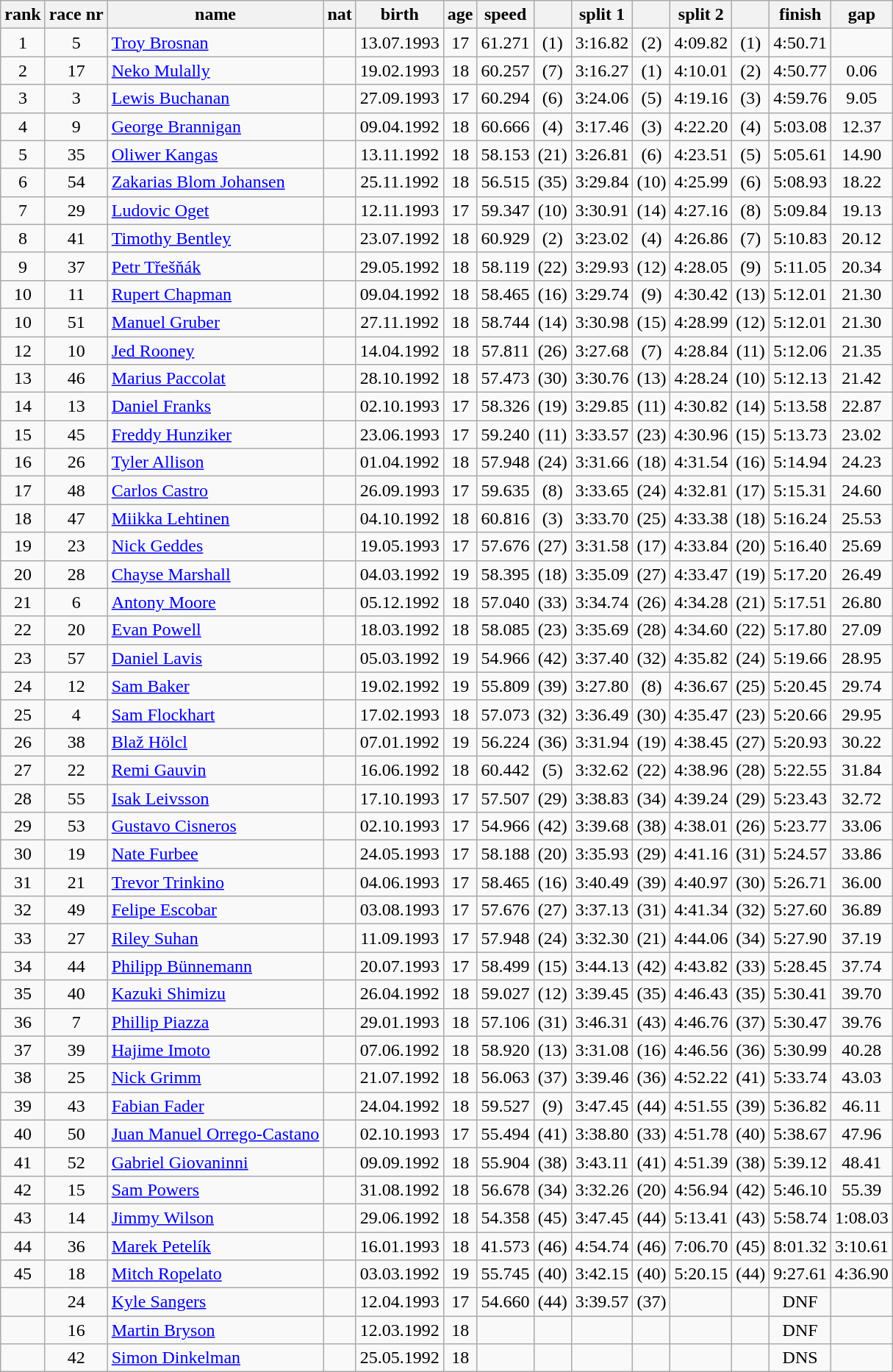<table class="wikitable" border="1" style="text-align:center">
<tr>
<th>rank</th>
<th>race nr</th>
<th>name</th>
<th>nat</th>
<th>birth</th>
<th>age</th>
<th>speed</th>
<th></th>
<th>split 1</th>
<th></th>
<th>split 2</th>
<th></th>
<th>finish</th>
<th>gap</th>
</tr>
<tr>
<td>1</td>
<td>5</td>
<td align=left><a href='#'>Troy Brosnan</a></td>
<td align=left></td>
<td>13.07.1993</td>
<td>17</td>
<td>61.271</td>
<td>(1)</td>
<td>3:16.82</td>
<td>(2)</td>
<td>4:09.82</td>
<td>(1)</td>
<td>4:50.71</td>
<td></td>
</tr>
<tr>
<td>2</td>
<td>17</td>
<td align=left><a href='#'>Neko Mulally</a></td>
<td align=left></td>
<td>19.02.1993</td>
<td>18</td>
<td>60.257</td>
<td>(7)</td>
<td>3:16.27</td>
<td>(1)</td>
<td>4:10.01</td>
<td>(2)</td>
<td>4:50.77</td>
<td>0.06</td>
</tr>
<tr>
<td>3</td>
<td>3</td>
<td align=left><a href='#'>Lewis Buchanan</a></td>
<td align=left></td>
<td>27.09.1993</td>
<td>17</td>
<td>60.294</td>
<td>(6)</td>
<td>3:24.06</td>
<td>(5)</td>
<td>4:19.16</td>
<td>(3)</td>
<td>4:59.76</td>
<td>9.05</td>
</tr>
<tr>
<td>4</td>
<td>9</td>
<td align=left><a href='#'>George Brannigan</a></td>
<td align=left></td>
<td>09.04.1992</td>
<td>18</td>
<td>60.666</td>
<td>(4)</td>
<td>3:17.46</td>
<td>(3)</td>
<td>4:22.20</td>
<td>(4)</td>
<td>5:03.08</td>
<td>12.37</td>
</tr>
<tr>
<td>5</td>
<td>35</td>
<td align=left><a href='#'>Oliwer Kangas</a></td>
<td align=left></td>
<td>13.11.1992</td>
<td>18</td>
<td>58.153</td>
<td>(21)</td>
<td>3:26.81</td>
<td>(6)</td>
<td>4:23.51</td>
<td>(5)</td>
<td>5:05.61</td>
<td>14.90</td>
</tr>
<tr>
<td>6</td>
<td>54</td>
<td align=left><a href='#'>Zakarias Blom Johansen</a></td>
<td align=left></td>
<td>25.11.1992</td>
<td>18</td>
<td>56.515</td>
<td>(35)</td>
<td>3:29.84</td>
<td>(10)</td>
<td>4:25.99</td>
<td>(6)</td>
<td>5:08.93</td>
<td>18.22</td>
</tr>
<tr>
<td>7</td>
<td>29</td>
<td align=left><a href='#'>Ludovic Oget</a></td>
<td align=left></td>
<td>12.11.1993</td>
<td>17</td>
<td>59.347</td>
<td>(10)</td>
<td>3:30.91</td>
<td>(14)</td>
<td>4:27.16</td>
<td>(8)</td>
<td>5:09.84</td>
<td>19.13</td>
</tr>
<tr>
<td>8</td>
<td>41</td>
<td align=left><a href='#'>Timothy Bentley</a></td>
<td align=left></td>
<td>23.07.1992</td>
<td>18</td>
<td>60.929</td>
<td>(2)</td>
<td>3:23.02</td>
<td>(4)</td>
<td>4:26.86</td>
<td>(7)</td>
<td>5:10.83</td>
<td>20.12</td>
</tr>
<tr>
<td>9</td>
<td>37</td>
<td align=left><a href='#'>Petr Třešňák</a></td>
<td align=left></td>
<td>29.05.1992</td>
<td>18</td>
<td>58.119</td>
<td>(22)</td>
<td>3:29.93</td>
<td>(12)</td>
<td>4:28.05</td>
<td>(9)</td>
<td>5:11.05</td>
<td>20.34</td>
</tr>
<tr>
<td>10</td>
<td>11</td>
<td align=left><a href='#'>Rupert Chapman</a></td>
<td align=left></td>
<td>09.04.1992</td>
<td>18</td>
<td>58.465</td>
<td>(16)</td>
<td>3:29.74</td>
<td>(9)</td>
<td>4:30.42</td>
<td>(13)</td>
<td>5:12.01</td>
<td>21.30</td>
</tr>
<tr>
<td>10</td>
<td>51</td>
<td align=left><a href='#'>Manuel Gruber</a></td>
<td align=left></td>
<td>27.11.1992</td>
<td>18</td>
<td>58.744</td>
<td>(14)</td>
<td>3:30.98</td>
<td>(15)</td>
<td>4:28.99</td>
<td>(12)</td>
<td>5:12.01</td>
<td>21.30</td>
</tr>
<tr>
<td>12</td>
<td>10</td>
<td align=left><a href='#'>Jed Rooney</a></td>
<td align=left></td>
<td>14.04.1992</td>
<td>18</td>
<td>57.811</td>
<td>(26)</td>
<td>3:27.68</td>
<td>(7)</td>
<td>4:28.84</td>
<td>(11)</td>
<td>5:12.06</td>
<td>21.35</td>
</tr>
<tr>
<td>13</td>
<td>46</td>
<td align=left><a href='#'>Marius Paccolat</a></td>
<td align=left></td>
<td>28.10.1992</td>
<td>18</td>
<td>57.473</td>
<td>(30)</td>
<td>3:30.76</td>
<td>(13)</td>
<td>4:28.24</td>
<td>(10)</td>
<td>5:12.13</td>
<td>21.42</td>
</tr>
<tr>
<td>14</td>
<td>13</td>
<td align=left><a href='#'>Daniel Franks</a></td>
<td align=left></td>
<td>02.10.1993</td>
<td>17</td>
<td>58.326</td>
<td>(19)</td>
<td>3:29.85</td>
<td>(11)</td>
<td>4:30.82</td>
<td>(14)</td>
<td>5:13.58</td>
<td>22.87</td>
</tr>
<tr>
<td>15</td>
<td>45</td>
<td align=left><a href='#'>Freddy Hunziker</a></td>
<td align=left></td>
<td>23.06.1993</td>
<td>17</td>
<td>59.240</td>
<td>(11)</td>
<td>3:33.57</td>
<td>(23)</td>
<td>4:30.96</td>
<td>(15)</td>
<td>5:13.73</td>
<td>23.02</td>
</tr>
<tr>
<td>16</td>
<td>26</td>
<td align=left><a href='#'>Tyler Allison</a></td>
<td align=left></td>
<td>01.04.1992</td>
<td>18</td>
<td>57.948</td>
<td>(24)</td>
<td>3:31.66</td>
<td>(18)</td>
<td>4:31.54</td>
<td>(16)</td>
<td>5:14.94</td>
<td>24.23</td>
</tr>
<tr>
<td>17</td>
<td>48</td>
<td align=left><a href='#'>Carlos Castro</a></td>
<td align=left></td>
<td>26.09.1993</td>
<td>17</td>
<td>59.635</td>
<td>(8)</td>
<td>3:33.65</td>
<td>(24)</td>
<td>4:32.81</td>
<td>(17)</td>
<td>5:15.31</td>
<td>24.60</td>
</tr>
<tr>
<td>18</td>
<td>47</td>
<td align=left><a href='#'>Miikka Lehtinen</a></td>
<td align=left></td>
<td>04.10.1992</td>
<td>18</td>
<td>60.816</td>
<td>(3)</td>
<td>3:33.70</td>
<td>(25)</td>
<td>4:33.38</td>
<td>(18)</td>
<td>5:16.24</td>
<td>25.53</td>
</tr>
<tr>
<td>19</td>
<td>23</td>
<td align=left><a href='#'>Nick Geddes</a></td>
<td align=left></td>
<td>19.05.1993</td>
<td>17</td>
<td>57.676</td>
<td>(27)</td>
<td>3:31.58</td>
<td>(17)</td>
<td>4:33.84</td>
<td>(20)</td>
<td>5:16.40</td>
<td>25.69</td>
</tr>
<tr>
<td>20</td>
<td>28</td>
<td align=left><a href='#'>Chayse Marshall</a></td>
<td align=left></td>
<td>04.03.1992</td>
<td>19</td>
<td>58.395</td>
<td>(18)</td>
<td>3:35.09</td>
<td>(27)</td>
<td>4:33.47</td>
<td>(19)</td>
<td>5:17.20</td>
<td>26.49</td>
</tr>
<tr>
<td>21</td>
<td>6</td>
<td align=left><a href='#'>Antony Moore</a></td>
<td align=left></td>
<td>05.12.1992</td>
<td>18</td>
<td>57.040</td>
<td>(33)</td>
<td>3:34.74</td>
<td>(26)</td>
<td>4:34.28</td>
<td>(21)</td>
<td>5:17.51</td>
<td>26.80</td>
</tr>
<tr>
<td>22</td>
<td>20</td>
<td align=left><a href='#'>Evan Powell</a></td>
<td align=left></td>
<td>18.03.1992</td>
<td>18</td>
<td>58.085</td>
<td>(23)</td>
<td>3:35.69</td>
<td>(28)</td>
<td>4:34.60</td>
<td>(22)</td>
<td>5:17.80</td>
<td>27.09</td>
</tr>
<tr>
<td>23</td>
<td>57</td>
<td align=left><a href='#'>Daniel Lavis</a></td>
<td align=left></td>
<td>05.03.1992</td>
<td>19</td>
<td>54.966</td>
<td>(42)</td>
<td>3:37.40</td>
<td>(32)</td>
<td>4:35.82</td>
<td>(24)</td>
<td>5:19.66</td>
<td>28.95</td>
</tr>
<tr>
<td>24</td>
<td>12</td>
<td align=left><a href='#'>Sam Baker</a></td>
<td align=left></td>
<td>19.02.1992</td>
<td>19</td>
<td>55.809</td>
<td>(39)</td>
<td>3:27.80</td>
<td>(8)</td>
<td>4:36.67</td>
<td>(25)</td>
<td>5:20.45</td>
<td>29.74</td>
</tr>
<tr>
<td>25</td>
<td>4</td>
<td align=left><a href='#'>Sam Flockhart</a></td>
<td align=left></td>
<td>17.02.1993</td>
<td>18</td>
<td>57.073</td>
<td>(32)</td>
<td>3:36.49</td>
<td>(30)</td>
<td>4:35.47</td>
<td>(23)</td>
<td>5:20.66</td>
<td>29.95</td>
</tr>
<tr>
<td>26</td>
<td>38</td>
<td align=left><a href='#'>Blaž Hölcl</a></td>
<td align=left></td>
<td>07.01.1992</td>
<td>19</td>
<td>56.224</td>
<td>(36)</td>
<td>3:31.94</td>
<td>(19)</td>
<td>4:38.45</td>
<td>(27)</td>
<td>5:20.93</td>
<td>30.22</td>
</tr>
<tr>
<td>27</td>
<td>22</td>
<td align=left><a href='#'>Remi Gauvin</a></td>
<td align=left></td>
<td>16.06.1992</td>
<td>18</td>
<td>60.442</td>
<td>(5)</td>
<td>3:32.62</td>
<td>(22)</td>
<td>4:38.96</td>
<td>(28)</td>
<td>5:22.55</td>
<td>31.84</td>
</tr>
<tr>
<td>28</td>
<td>55</td>
<td align=left><a href='#'>Isak Leivsson</a></td>
<td align=left></td>
<td>17.10.1993</td>
<td>17</td>
<td>57.507</td>
<td>(29)</td>
<td>3:38.83</td>
<td>(34)</td>
<td>4:39.24</td>
<td>(29)</td>
<td>5:23.43</td>
<td>32.72</td>
</tr>
<tr>
<td>29</td>
<td>53</td>
<td align=left><a href='#'>Gustavo Cisneros</a></td>
<td align=left></td>
<td>02.10.1993</td>
<td>17</td>
<td>54.966</td>
<td>(42)</td>
<td>3:39.68</td>
<td>(38)</td>
<td>4:38.01</td>
<td>(26)</td>
<td>5:23.77</td>
<td>33.06</td>
</tr>
<tr>
<td>30</td>
<td>19</td>
<td align=left><a href='#'>Nate Furbee</a></td>
<td align=left></td>
<td>24.05.1993</td>
<td>17</td>
<td>58.188</td>
<td>(20)</td>
<td>3:35.93</td>
<td>(29)</td>
<td>4:41.16</td>
<td>(31)</td>
<td>5:24.57</td>
<td>33.86</td>
</tr>
<tr>
<td>31</td>
<td>21</td>
<td align=left><a href='#'>Trevor Trinkino</a></td>
<td align=left></td>
<td>04.06.1993</td>
<td>17</td>
<td>58.465</td>
<td>(16)</td>
<td>3:40.49</td>
<td>(39)</td>
<td>4:40.97</td>
<td>(30)</td>
<td>5:26.71</td>
<td>36.00</td>
</tr>
<tr>
<td>32</td>
<td>49</td>
<td align=left><a href='#'>Felipe Escobar</a></td>
<td align=left></td>
<td>03.08.1993</td>
<td>17</td>
<td>57.676</td>
<td>(27)</td>
<td>3:37.13</td>
<td>(31)</td>
<td>4:41.34</td>
<td>(32)</td>
<td>5:27.60</td>
<td>36.89</td>
</tr>
<tr>
<td>33</td>
<td>27</td>
<td align=left><a href='#'>Riley Suhan</a></td>
<td align=left></td>
<td>11.09.1993</td>
<td>17</td>
<td>57.948</td>
<td>(24)</td>
<td>3:32.30</td>
<td>(21)</td>
<td>4:44.06</td>
<td>(34)</td>
<td>5:27.90</td>
<td>37.19</td>
</tr>
<tr>
<td>34</td>
<td>44</td>
<td align=left><a href='#'>Philipp Bünnemann</a></td>
<td align=left></td>
<td>20.07.1993</td>
<td>17</td>
<td>58.499</td>
<td>(15)</td>
<td>3:44.13</td>
<td>(42)</td>
<td>4:43.82</td>
<td>(33)</td>
<td>5:28.45</td>
<td>37.74</td>
</tr>
<tr>
<td>35</td>
<td>40</td>
<td align=left><a href='#'>Kazuki Shimizu</a></td>
<td align=left></td>
<td>26.04.1992</td>
<td>18</td>
<td>59.027</td>
<td>(12)</td>
<td>3:39.45</td>
<td>(35)</td>
<td>4:46.43</td>
<td>(35)</td>
<td>5:30.41</td>
<td>39.70</td>
</tr>
<tr>
<td>36</td>
<td>7</td>
<td align=left><a href='#'>Phillip Piazza</a></td>
<td align=left></td>
<td>29.01.1993</td>
<td>18</td>
<td>57.106</td>
<td>(31)</td>
<td>3:46.31</td>
<td>(43)</td>
<td>4:46.76</td>
<td>(37)</td>
<td>5:30.47</td>
<td>39.76</td>
</tr>
<tr>
<td>37</td>
<td>39</td>
<td align=left><a href='#'>Hajime Imoto</a></td>
<td align=left></td>
<td>07.06.1992</td>
<td>18</td>
<td>58.920</td>
<td>(13)</td>
<td>3:31.08</td>
<td>(16)</td>
<td>4:46.56</td>
<td>(36)</td>
<td>5:30.99</td>
<td>40.28</td>
</tr>
<tr>
<td>38</td>
<td>25</td>
<td align=left><a href='#'>Nick Grimm</a></td>
<td align=left></td>
<td>21.07.1992</td>
<td>18</td>
<td>56.063</td>
<td>(37)</td>
<td>3:39.46</td>
<td>(36)</td>
<td>4:52.22</td>
<td>(41)</td>
<td>5:33.74</td>
<td>43.03</td>
</tr>
<tr>
<td>39</td>
<td>43</td>
<td align=left><a href='#'>Fabian Fader</a></td>
<td align=left></td>
<td>24.04.1992</td>
<td>18</td>
<td>59.527</td>
<td>(9)</td>
<td>3:47.45</td>
<td>(44)</td>
<td>4:51.55</td>
<td>(39)</td>
<td>5:36.82</td>
<td>46.11</td>
</tr>
<tr>
<td>40</td>
<td>50</td>
<td align=left><a href='#'>Juan Manuel Orrego-Castano</a></td>
<td align=left></td>
<td>02.10.1993</td>
<td>17</td>
<td>55.494</td>
<td>(41)</td>
<td>3:38.80</td>
<td>(33)</td>
<td>4:51.78</td>
<td>(40)</td>
<td>5:38.67</td>
<td>47.96</td>
</tr>
<tr>
<td>41</td>
<td>52</td>
<td align=left><a href='#'>Gabriel Giovaninni</a></td>
<td align=left></td>
<td>09.09.1992</td>
<td>18</td>
<td>55.904</td>
<td>(38)</td>
<td>3:43.11</td>
<td>(41)</td>
<td>4:51.39</td>
<td>(38)</td>
<td>5:39.12</td>
<td>48.41</td>
</tr>
<tr>
<td>42</td>
<td>15</td>
<td align=left><a href='#'>Sam Powers</a></td>
<td align=left></td>
<td>31.08.1992</td>
<td>18</td>
<td>56.678</td>
<td>(34)</td>
<td>3:32.26</td>
<td>(20)</td>
<td>4:56.94</td>
<td>(42)</td>
<td>5:46.10</td>
<td>55.39</td>
</tr>
<tr>
<td>43</td>
<td>14</td>
<td align=left><a href='#'>Jimmy Wilson</a></td>
<td align=left></td>
<td>29.06.1992</td>
<td>18</td>
<td>54.358</td>
<td>(45)</td>
<td>3:47.45</td>
<td>(44)</td>
<td>5:13.41</td>
<td>(43)</td>
<td>5:58.74</td>
<td>1:08.03</td>
</tr>
<tr>
<td>44</td>
<td>36</td>
<td align=left><a href='#'>Marek Petelík</a></td>
<td align=left></td>
<td>16.01.1993</td>
<td>18</td>
<td>41.573</td>
<td>(46)</td>
<td>4:54.74</td>
<td>(46)</td>
<td>7:06.70</td>
<td>(45)</td>
<td>8:01.32</td>
<td>3:10.61</td>
</tr>
<tr>
<td>45</td>
<td>18</td>
<td align=left><a href='#'>Mitch Ropelato</a></td>
<td align=left></td>
<td>03.03.1992</td>
<td>19</td>
<td>55.745</td>
<td>(40)</td>
<td>3:42.15</td>
<td>(40)</td>
<td>5:20.15</td>
<td>(44)</td>
<td>9:27.61</td>
<td>4:36.90</td>
</tr>
<tr>
<td></td>
<td>24</td>
<td align=left><a href='#'>Kyle Sangers</a></td>
<td align=left></td>
<td>12.04.1993</td>
<td>17</td>
<td>54.660</td>
<td>(44)</td>
<td>3:39.57</td>
<td>(37)</td>
<td></td>
<td></td>
<td>DNF</td>
<td></td>
</tr>
<tr>
<td></td>
<td>16</td>
<td align=left><a href='#'>Martin Bryson</a></td>
<td align=left></td>
<td>12.03.1992</td>
<td>18</td>
<td></td>
<td></td>
<td></td>
<td></td>
<td></td>
<td></td>
<td>DNF</td>
<td></td>
</tr>
<tr>
<td></td>
<td>42</td>
<td align=left><a href='#'>Simon Dinkelman</a></td>
<td align=left></td>
<td>25.05.1992</td>
<td>18</td>
<td></td>
<td></td>
<td></td>
<td></td>
<td></td>
<td></td>
<td>DNS</td>
<td></td>
</tr>
</table>
